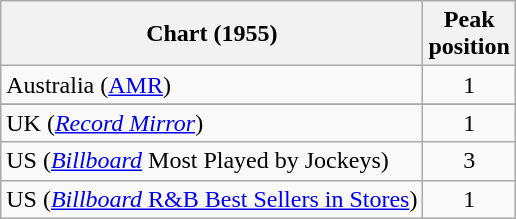<table class="wikitable sortable">
<tr>
<th>Chart (1955)</th>
<th>Peak<br>position</th>
</tr>
<tr>
<td>Australia (<a href='#'>AMR</a>)</td>
<td style="text-align:center;">1</td>
</tr>
<tr>
</tr>
<tr>
<td>UK (<a href='#'><em>Record Mirror</em></a>)</td>
<td style="text-align:center;">1</td>
</tr>
<tr>
<td>US (<em><a href='#'>Billboard</a></em> Most Played by Jockeys)</td>
<td style="text-align:center;">3</td>
</tr>
<tr>
<td>US (<a href='#'><em>Billboard</em> R&B Best Sellers in Stores</a>)</td>
<td style="text-align:center;">1</td>
</tr>
</table>
